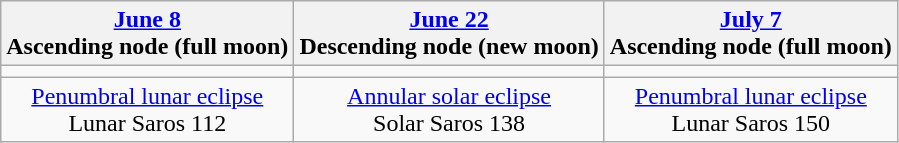<table class="wikitable">
<tr>
<th><a href='#'>June 8</a><br>Ascending node (full moon)<br></th>
<th><a href='#'>June 22</a><br>Descending node (new moon)<br></th>
<th><a href='#'>July 7</a><br>Ascending node (full moon)<br></th>
</tr>
<tr>
<td></td>
<td></td>
<td></td>
</tr>
<tr align=center>
<td><a href='#'>Penumbral lunar eclipse</a><br>Lunar Saros 112</td>
<td><a href='#'>Annular solar eclipse</a><br>Solar Saros 138</td>
<td><a href='#'>Penumbral lunar eclipse</a><br>Lunar Saros 150</td>
</tr>
</table>
